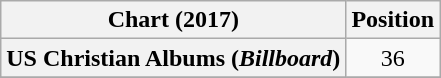<table class="wikitable sortable plainrowheaders" style="text-align:center">
<tr>
<th scope="col">Chart (2017)</th>
<th scope="col">Position</th>
</tr>
<tr>
<th scope="row">US Christian Albums (<em>Billboard</em>)</th>
<td>36</td>
</tr>
<tr>
</tr>
</table>
